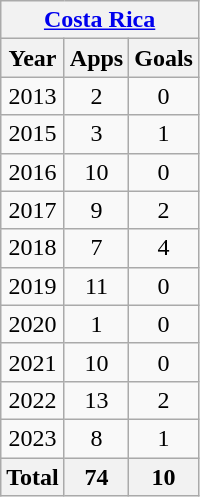<table class="wikitable" style="text-align:center">
<tr>
<th colspan=3><a href='#'>Costa Rica</a></th>
</tr>
<tr>
<th>Year</th>
<th>Apps</th>
<th>Goals</th>
</tr>
<tr>
<td>2013</td>
<td>2</td>
<td>0</td>
</tr>
<tr>
<td>2015</td>
<td>3</td>
<td>1</td>
</tr>
<tr>
<td>2016</td>
<td>10</td>
<td>0</td>
</tr>
<tr>
<td>2017</td>
<td>9</td>
<td>2</td>
</tr>
<tr>
<td>2018</td>
<td>7</td>
<td>4</td>
</tr>
<tr>
<td>2019</td>
<td>11</td>
<td>0</td>
</tr>
<tr>
<td>2020</td>
<td>1</td>
<td>0</td>
</tr>
<tr>
<td>2021</td>
<td>10</td>
<td>0</td>
</tr>
<tr>
<td>2022</td>
<td>13</td>
<td>2</td>
</tr>
<tr>
<td>2023</td>
<td>8</td>
<td>1</td>
</tr>
<tr>
<th>Total</th>
<th>74</th>
<th>10</th>
</tr>
</table>
